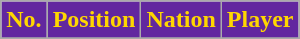<table class="wikitable sortable">
<tr>
<th style="background-color:#62279F; color:#FFD700;" scope=col>No.</th>
<th style="background-color:#62279F; color:#FFD700;" scope=col>Position</th>
<th style="background-color:#62279F; color:#FFD700;" scope=col>Nation</th>
<th style="background-color:#62279F; color:#FFD700;" scope=col>Player</th>
</tr>
<tr>
</tr>
</table>
